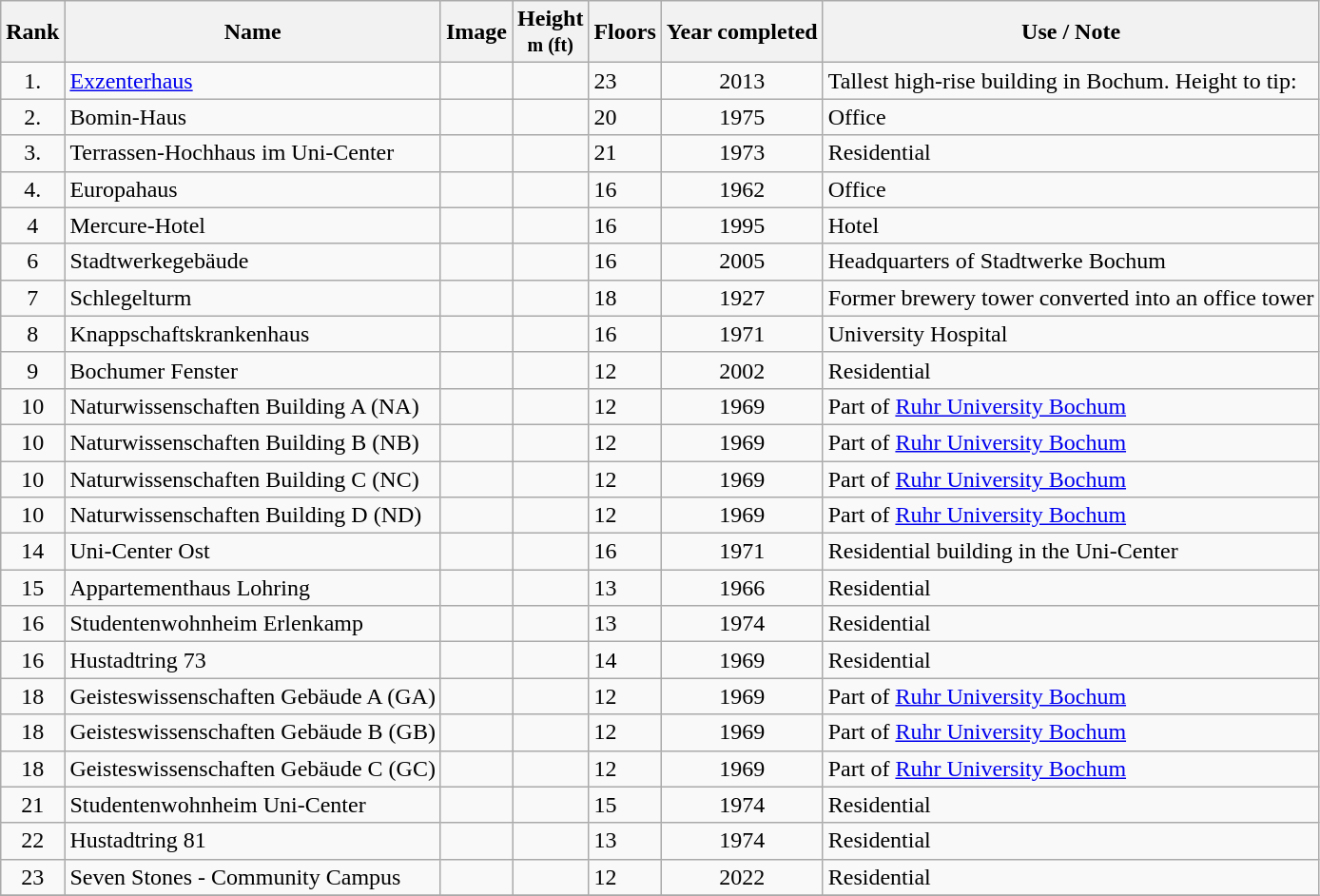<table class="wikitable sortable">
<tr>
<th>Rank</th>
<th>Name</th>
<th>Image</th>
<th>Height<br><small>m (ft)</small></th>
<th>Floors</th>
<th>Year completed</th>
<th>Use / Note</th>
</tr>
<tr>
<td align="center">1.</td>
<td><a href='#'>Exzenterhaus</a></td>
<td></td>
<td align="center"></td>
<td>23</td>
<td align="center">2013</td>
<td>Tallest high-rise building in Bochum. Height to tip: </td>
</tr>
<tr>
<td align="center">2.</td>
<td>Bomin-Haus</td>
<td></td>
<td align="center"></td>
<td>20</td>
<td align="center">1975</td>
<td>Office</td>
</tr>
<tr>
<td align="center">3.</td>
<td>Terrassen-Hochhaus im Uni-Center</td>
<td></td>
<td align="center"></td>
<td>21</td>
<td align="center">1973</td>
<td>Residential</td>
</tr>
<tr>
<td align="center">4.</td>
<td>Europahaus</td>
<td></td>
<td align="center"></td>
<td>16</td>
<td align="center">1962</td>
<td>Office</td>
</tr>
<tr>
<td align="center">4</td>
<td>Mercure-Hotel</td>
<td></td>
<td align="center"></td>
<td>16</td>
<td align="center">1995</td>
<td>Hotel</td>
</tr>
<tr>
<td align="center">6</td>
<td>Stadtwerkegebäude</td>
<td></td>
<td align="center"></td>
<td>16</td>
<td align="center">2005</td>
<td>Headquarters of Stadtwerke Bochum</td>
</tr>
<tr>
<td align="center">7</td>
<td>Schlegelturm</td>
<td></td>
<td align="center"></td>
<td>18</td>
<td align="center">1927</td>
<td>Former brewery tower converted into an office tower</td>
</tr>
<tr>
<td align="center">8</td>
<td>Knappschaftskrankenhaus</td>
<td></td>
<td align="center"></td>
<td>16</td>
<td align="center">1971</td>
<td>University Hospital</td>
</tr>
<tr>
<td align="center">9</td>
<td>Bochumer Fenster</td>
<td></td>
<td align="center"></td>
<td>12</td>
<td align="center">2002</td>
<td>Residential</td>
</tr>
<tr>
<td align="center">10</td>
<td>Naturwissenschaften Building A (NA)</td>
<td></td>
<td align="center"></td>
<td>12</td>
<td align="center">1969</td>
<td>Part of <a href='#'>Ruhr University Bochum</a></td>
</tr>
<tr>
<td align="center">10</td>
<td>Naturwissenschaften Building B (NB)</td>
<td></td>
<td align="center"></td>
<td>12</td>
<td align="center">1969</td>
<td>Part of <a href='#'>Ruhr University Bochum</a></td>
</tr>
<tr>
<td align="center">10</td>
<td>Naturwissenschaften Building C (NC)</td>
<td></td>
<td align="center"></td>
<td>12</td>
<td align="center">1969</td>
<td>Part of <a href='#'>Ruhr University Bochum</a></td>
</tr>
<tr>
<td align="center">10</td>
<td>Naturwissenschaften Building D (ND)</td>
<td></td>
<td align="center"></td>
<td>12</td>
<td align="center">1969</td>
<td>Part of <a href='#'>Ruhr University Bochum</a></td>
</tr>
<tr>
<td align="center">14</td>
<td>Uni-Center Ost</td>
<td></td>
<td align="center"></td>
<td>16</td>
<td align="center">1971</td>
<td>Residential building in the Uni-Center</td>
</tr>
<tr>
<td align="center">15</td>
<td>Appartementhaus Lohring</td>
<td></td>
<td align="center"></td>
<td>13</td>
<td align="center">1966</td>
<td>Residential</td>
</tr>
<tr>
<td align="center">16</td>
<td>Studentenwohnheim Erlenkamp</td>
<td></td>
<td align="center"></td>
<td>13</td>
<td align="center">1974</td>
<td>Residential</td>
</tr>
<tr>
<td align="center">16</td>
<td>Hustadtring 73</td>
<td></td>
<td align="center"></td>
<td>14</td>
<td align="center">1969</td>
<td>Residential</td>
</tr>
<tr>
<td align="center">18</td>
<td>Geisteswissenschaften Gebäude A (GA)</td>
<td></td>
<td align="center"></td>
<td>12</td>
<td align="center">1969</td>
<td>Part of <a href='#'>Ruhr University Bochum</a></td>
</tr>
<tr>
<td align="center">18</td>
<td>Geisteswissenschaften Gebäude B (GB)</td>
<td></td>
<td align="center"></td>
<td>12</td>
<td align="center">1969</td>
<td>Part of <a href='#'>Ruhr University Bochum</a></td>
</tr>
<tr>
<td align="center">18</td>
<td>Geisteswissenschaften Gebäude C (GC)</td>
<td></td>
<td align="center"></td>
<td>12</td>
<td align="center">1969</td>
<td>Part of <a href='#'>Ruhr University Bochum</a></td>
</tr>
<tr>
<td align="center">21</td>
<td>Studentenwohnheim Uni-Center</td>
<td></td>
<td align="center"></td>
<td>15</td>
<td align="center">1974</td>
<td>Residential</td>
</tr>
<tr>
<td align="center">22</td>
<td>Hustadtring 81</td>
<td></td>
<td align="center"></td>
<td>13</td>
<td align="center">1974</td>
<td>Residential</td>
</tr>
<tr>
<td align="center">23</td>
<td>Seven Stones - Community Campus</td>
<td></td>
<td align="center"></td>
<td>12</td>
<td align="center">2022</td>
<td>Residential</td>
</tr>
<tr>
</tr>
</table>
